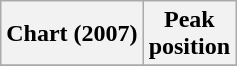<table class="wikitable plainrowheaders" style="text-align:center">
<tr>
<th>Chart (2007)</th>
<th>Peak<br>position</th>
</tr>
<tr>
</tr>
</table>
